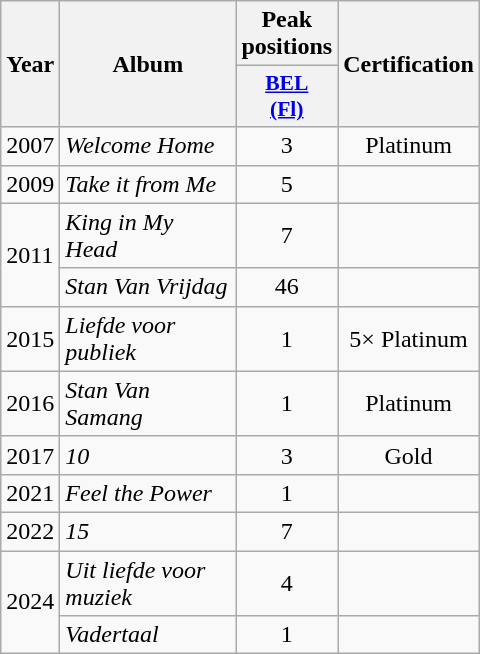<table class="wikitable">
<tr>
<th align="center" rowspan="2" width="10">Year</th>
<th align="center" rowspan="2" width="110">Album</th>
<th align="center" colspan="1" width="20">Peak positions</th>
<th align="center" rowspan="2" width="70">Certification</th>
</tr>
<tr>
<th scope="col" style="width:3em;font-size:90%;"><a href='#'>BEL <br>(Fl)</a><br></th>
</tr>
<tr>
<td>2007</td>
<td><em>Welcome Home</em></td>
<td style="text-align:center;">3</td>
<td style="text-align:center;">Platinum</td>
</tr>
<tr>
<td>2009</td>
<td><em>Take it from Me</em></td>
<td style="text-align:center;">5</td>
<td style="text-align:center;"></td>
</tr>
<tr>
<td rowspan="2">2011</td>
<td><em>King in My Head</em></td>
<td style="text-align:center;">7</td>
<td style="text-align:center;"></td>
</tr>
<tr>
<td><em>Stan Van Vrijdag</em></td>
<td style="text-align:center;">46</td>
<td style="text-align:center;"></td>
</tr>
<tr>
<td>2015</td>
<td><em>Liefde voor publiek</em></td>
<td style="text-align:center;">1</td>
<td style="text-align:center;">5× Platinum</td>
</tr>
<tr>
<td>2016</td>
<td><em>Stan Van Samang</em></td>
<td style="text-align:center;">1</td>
<td style="text-align:center;">Platinum</td>
</tr>
<tr>
<td>2017</td>
<td><em>10</em></td>
<td style="text-align:center;">3</td>
<td style="text-align:center;">Gold</td>
</tr>
<tr>
<td>2021</td>
<td><em>Feel the Power</em></td>
<td style="text-align:center;">1</td>
<td style="text-align:center;"></td>
</tr>
<tr>
<td>2022</td>
<td><em>15</em></td>
<td style="text-align:center;">7</td>
<td style="text-align:center;"></td>
</tr>
<tr>
<td rowspan="2">2024</td>
<td><em>Uit liefde voor muziek</em></td>
<td style="text-align:center;">4</td>
<td style="text-align:center;"></td>
</tr>
<tr>
<td><em>Vadertaal</em></td>
<td style="text-align:center;">1</td>
<td style="text-align:center;"></td>
</tr>
</table>
